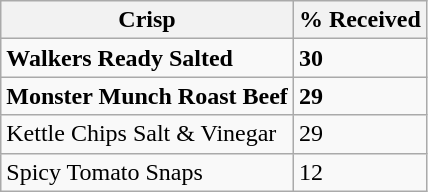<table class="wikitable">
<tr>
<th>Crisp</th>
<th>% Received</th>
</tr>
<tr>
<td><strong>Walkers Ready Salted</strong></td>
<td><strong>30</strong></td>
</tr>
<tr>
<td><strong>Monster Munch Roast Beef</strong></td>
<td><strong>29</strong></td>
</tr>
<tr>
<td>Kettle Chips Salt & Vinegar</td>
<td>29</td>
</tr>
<tr>
<td>Spicy Tomato Snaps</td>
<td>12</td>
</tr>
</table>
